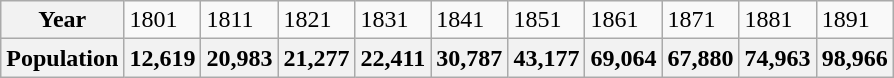<table class="wikitable">
<tr>
<th>Year</th>
<td>1801</td>
<td>1811</td>
<td>1821</td>
<td>1831</td>
<td>1841</td>
<td>1851</td>
<td>1861</td>
<td>1871</td>
<td>1881</td>
<td>1891</td>
</tr>
<tr>
<th>Population</th>
<th>12,619</th>
<th>20,983</th>
<th>21,277</th>
<th>22,411</th>
<th>30,787</th>
<th>43,177</th>
<th>69,064</th>
<th>67,880</th>
<th>74,963</th>
<th>98,966</th>
</tr>
</table>
